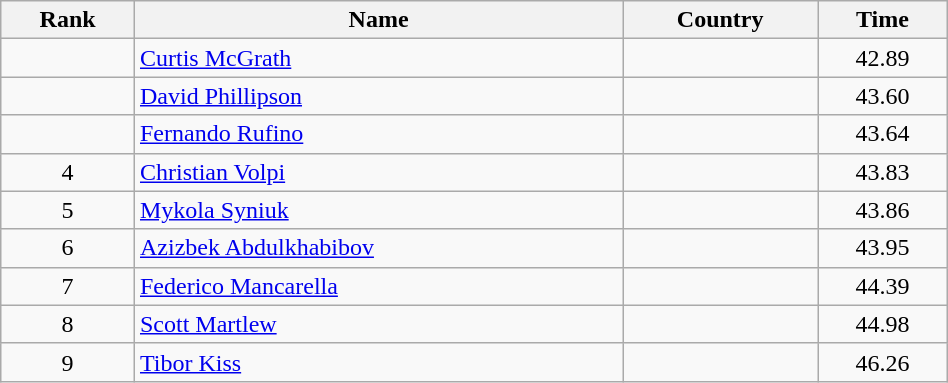<table class="wikitable" style="text-align:center;width: 50%">
<tr>
<th>Rank</th>
<th>Name</th>
<th>Country</th>
<th>Time</th>
</tr>
<tr>
<td></td>
<td align="left"><a href='#'>Curtis McGrath</a></td>
<td align="left"></td>
<td>42.89</td>
</tr>
<tr>
<td></td>
<td align="left"><a href='#'>David Phillipson</a></td>
<td align="left"></td>
<td>43.60</td>
</tr>
<tr>
<td></td>
<td align="left"><a href='#'>Fernando Rufino</a></td>
<td align="left"></td>
<td>43.64</td>
</tr>
<tr>
<td>4</td>
<td align="left"><a href='#'>Christian Volpi</a></td>
<td align="left"></td>
<td>43.83</td>
</tr>
<tr>
<td>5</td>
<td align="left"><a href='#'>Mykola Syniuk</a></td>
<td align="left"></td>
<td>43.86</td>
</tr>
<tr>
<td>6</td>
<td align="left"><a href='#'>Azizbek Abdulkhabibov</a></td>
<td align="left"></td>
<td>43.95</td>
</tr>
<tr>
<td>7</td>
<td align="left"><a href='#'>Federico Mancarella</a></td>
<td align="left"></td>
<td>44.39</td>
</tr>
<tr>
<td>8</td>
<td align="left"><a href='#'>Scott Martlew</a></td>
<td align="left"></td>
<td>44.98</td>
</tr>
<tr>
<td>9</td>
<td align="left"><a href='#'>Tibor Kiss</a></td>
<td align="left"></td>
<td>46.26</td>
</tr>
</table>
